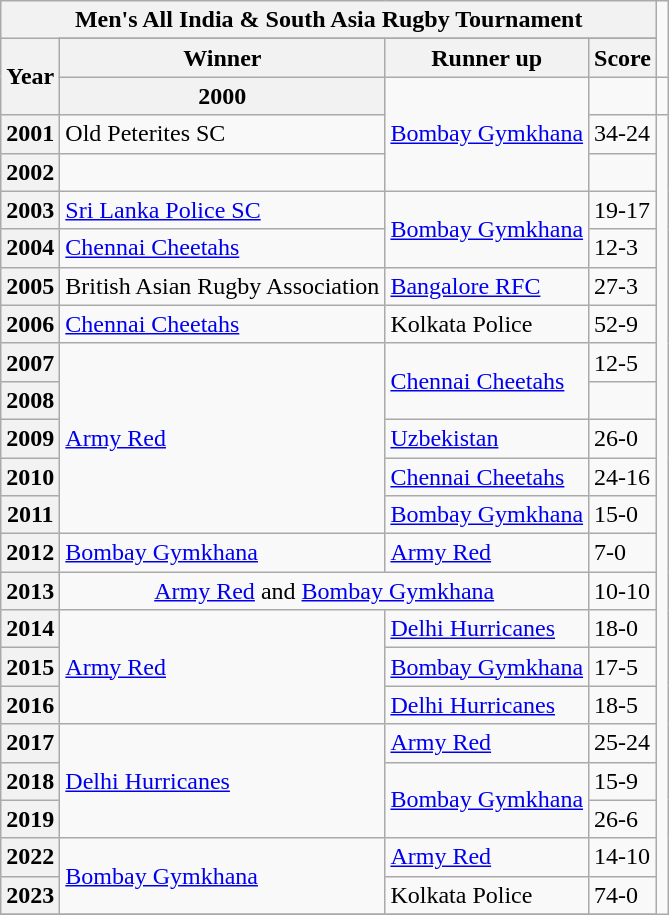<table class="wikitable sortable">
<tr>
<th colspan=4>Men's All India & South Asia Rugby Tournament</th>
</tr>
<tr>
<th rowspan=3>Year</th>
</tr>
<tr>
<th>Winner</th>
<th>Runner up</th>
<th>Score</th>
</tr>
<tr>
<th>2000</th>
<td rowspan=3><a href='#'>Bombay Gymkhana</a></td>
<td></td>
<td></td>
</tr>
<tr>
<th>2001</th>
<td>Old Peterites SC </td>
<td>34-24</td>
</tr>
<tr>
<th>2002</th>
<td></td>
<td></td>
</tr>
<tr>
<th>2003</th>
<td><a href='#'>Sri Lanka Police SC</a> </td>
<td rowspan=2><a href='#'>Bombay Gymkhana</a></td>
<td>19-17</td>
</tr>
<tr>
<th>2004</th>
<td><a href='#'>Chennai Cheetahs</a></td>
<td>12-3</td>
</tr>
<tr>
<th>2005</th>
<td>British Asian Rugby Association </td>
<td><a href='#'>Bangalore RFC</a></td>
<td>27-3</td>
</tr>
<tr>
<th>2006</th>
<td><a href='#'>Chennai Cheetahs</a></td>
<td>Kolkata Police</td>
<td>52-9</td>
</tr>
<tr>
<th>2007</th>
<td rowspan=5><a href='#'>Army Red</a></td>
<td rowspan=2><a href='#'>Chennai Cheetahs</a></td>
<td>12-5 </td>
</tr>
<tr>
<th>2008</th>
<td></td>
</tr>
<tr>
<th>2009</th>
<td><a href='#'>Uzbekistan</a> </td>
<td>26-0</td>
</tr>
<tr>
<th>2010</th>
<td><a href='#'>Chennai Cheetahs</a></td>
<td>24-16 </td>
</tr>
<tr>
<th>2011</th>
<td><a href='#'>Bombay Gymkhana</a></td>
<td>15-0 </td>
</tr>
<tr>
<th>2012</th>
<td><a href='#'>Bombay Gymkhana</a></td>
<td><a href='#'>Army Red</a></td>
<td>7-0</td>
</tr>
<tr>
<th>2013</th>
<td colspan=2 style="text-align:center;"><a href='#'>Army Red</a> and <a href='#'>Bombay Gymkhana</a></td>
<td>10-10</td>
</tr>
<tr>
<th>2014</th>
<td rowspan=3><a href='#'>Army Red</a></td>
<td><a href='#'>Delhi Hurricanes</a></td>
<td>18-0</td>
</tr>
<tr>
<th>2015</th>
<td><a href='#'>Bombay Gymkhana</a></td>
<td>17-5 </td>
</tr>
<tr>
<th>2016</th>
<td><a href='#'>Delhi Hurricanes</a></td>
<td>18-5</td>
</tr>
<tr>
<th>2017</th>
<td rowspan=3><a href='#'>Delhi Hurricanes</a></td>
<td><a href='#'>Army Red</a></td>
<td>25-24</td>
</tr>
<tr>
<th>2018</th>
<td rowspan=2><a href='#'>Bombay Gymkhana</a></td>
<td>15-9</td>
</tr>
<tr>
<th>2019</th>
<td>26-6</td>
</tr>
<tr>
<th>2022</th>
<td rowspan=2><a href='#'>Bombay Gymkhana</a></td>
<td><a href='#'>Army Red</a></td>
<td>14-10</td>
</tr>
<tr>
<th>2023</th>
<td>Kolkata Police</td>
<td>74-0</td>
</tr>
<tr>
</tr>
</table>
